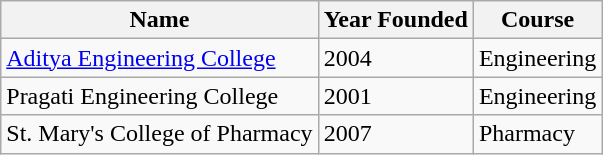<table class="wikitable">
<tr>
<th>Name</th>
<th>Year Founded</th>
<th>Course</th>
</tr>
<tr>
<td><a href='#'>Aditya Engineering College</a></td>
<td>2004</td>
<td>Engineering</td>
</tr>
<tr>
<td>Pragati Engineering College</td>
<td>2001</td>
<td>Engineering</td>
</tr>
<tr>
<td>St. Mary's College of Pharmacy</td>
<td>2007</td>
<td>Pharmacy</td>
</tr>
</table>
